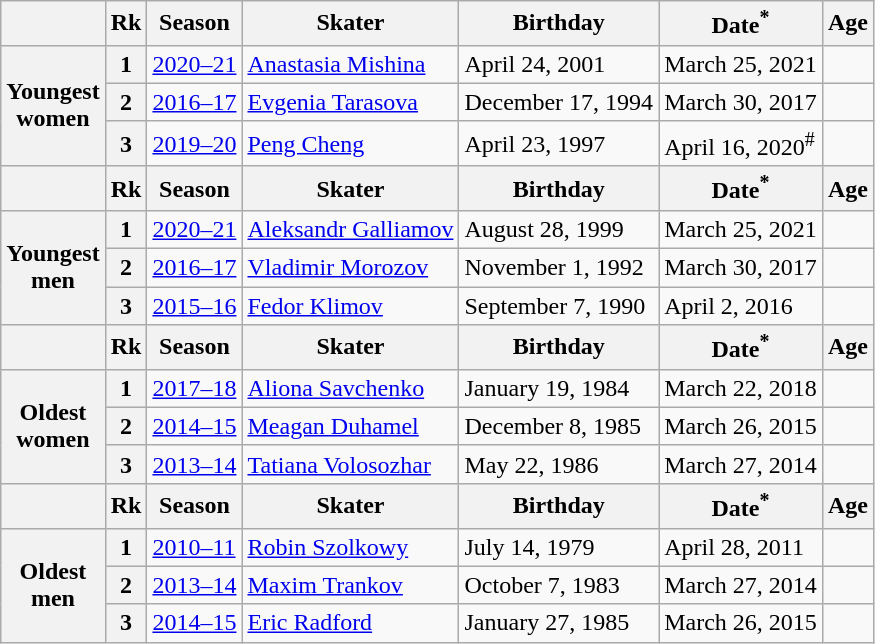<table class="wikitable">
<tr>
<th></th>
<th>Rk</th>
<th>Season</th>
<th>Skater</th>
<th>Birthday</th>
<th>Date<sup>*</sup></th>
<th>Age</th>
</tr>
<tr>
<th rowspan="3">Youngest<br>women</th>
<th>1</th>
<td><a href='#'>2020–21</a></td>
<td> <a href='#'>Anastasia Mishina</a></td>
<td>April 24, 2001</td>
<td>March 25, 2021</td>
<td></td>
</tr>
<tr>
<th>2</th>
<td><a href='#'>2016–17</a></td>
<td> <a href='#'>Evgenia Tarasova</a></td>
<td>December 17, 1994</td>
<td>March 30, 2017</td>
<td></td>
</tr>
<tr>
<th>3</th>
<td><a href='#'>2019–20</a></td>
<td> <a href='#'>Peng Cheng</a></td>
<td>April 23, 1997</td>
<td>April 16, 2020<sup>#</sup></td>
<td></td>
</tr>
<tr>
<th></th>
<th>Rk</th>
<th>Season</th>
<th>Skater</th>
<th>Birthday</th>
<th>Date<sup>*</sup></th>
<th>Age</th>
</tr>
<tr>
<th rowspan="3">Youngest<br>men</th>
<th>1</th>
<td><a href='#'>2020–21</a></td>
<td> <a href='#'>Aleksandr Galliamov</a></td>
<td>August 28, 1999</td>
<td>March 25, 2021</td>
<td></td>
</tr>
<tr>
<th>2</th>
<td><a href='#'>2016–17</a></td>
<td> <a href='#'>Vladimir Morozov</a></td>
<td>November 1, 1992</td>
<td>March 30, 2017</td>
<td></td>
</tr>
<tr>
<th>3</th>
<td><a href='#'>2015–16</a></td>
<td> <a href='#'>Fedor Klimov</a></td>
<td>September 7, 1990</td>
<td>April 2, 2016</td>
<td></td>
</tr>
<tr>
<th></th>
<th>Rk</th>
<th>Season</th>
<th>Skater</th>
<th>Birthday</th>
<th>Date<sup>*</sup></th>
<th>Age</th>
</tr>
<tr>
<th rowspan="3">Oldest<br>women</th>
<th>1</th>
<td><a href='#'>2017–18</a></td>
<td> <a href='#'>Aliona Savchenko</a></td>
<td>January 19, 1984</td>
<td>March 22, 2018</td>
<td></td>
</tr>
<tr>
<th>2</th>
<td><a href='#'>2014–15</a></td>
<td> <a href='#'>Meagan Duhamel</a></td>
<td>December 8, 1985</td>
<td>March 26, 2015</td>
<td></td>
</tr>
<tr>
<th>3</th>
<td><a href='#'>2013–14</a></td>
<td> <a href='#'>Tatiana Volosozhar</a></td>
<td>May 22, 1986</td>
<td>March 27, 2014</td>
<td></td>
</tr>
<tr>
<th></th>
<th>Rk</th>
<th>Season</th>
<th>Skater</th>
<th>Birthday</th>
<th>Date<sup>*</sup></th>
<th>Age</th>
</tr>
<tr>
<th rowspan="3">Oldest<br>men</th>
<th>1</th>
<td><a href='#'>2010–11</a></td>
<td> <a href='#'>Robin Szolkowy</a></td>
<td>July 14, 1979</td>
<td>April 28, 2011</td>
<td></td>
</tr>
<tr>
<th>2</th>
<td><a href='#'>2013–14</a></td>
<td> <a href='#'>Maxim Trankov</a></td>
<td>October 7, 1983</td>
<td>March 27, 2014</td>
<td></td>
</tr>
<tr>
<th>3</th>
<td><a href='#'>2014–15</a></td>
<td> <a href='#'>Eric Radford</a></td>
<td>January 27, 1985</td>
<td>March 26, 2015</td>
<td></td>
</tr>
</table>
